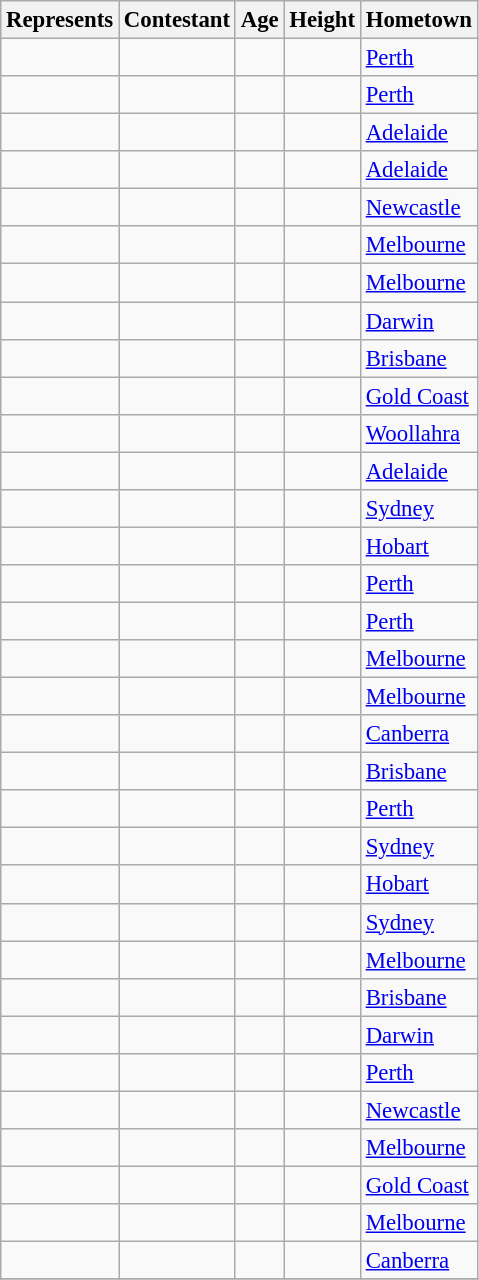<table class="wikitable sortable static-row-numbers" style="font-size: 95%;">
<tr>
<th>Represents</th>
<th>Contestant</th>
<th>Age</th>
<th>Height</th>
<th>Hometown</th>
</tr>
<tr>
<td><strong></strong></td>
<td></td>
<td></td>
<td></td>
<td><a href='#'>Perth</a></td>
</tr>
<tr>
<td><strong></strong></td>
<td></td>
<td></td>
<td></td>
<td><a href='#'>Perth</a></td>
</tr>
<tr>
<td><strong></strong></td>
<td></td>
<td></td>
<td></td>
<td><a href='#'>Adelaide</a></td>
</tr>
<tr>
<td><strong></strong></td>
<td></td>
<td></td>
<td></td>
<td><a href='#'>Adelaide</a></td>
</tr>
<tr>
<td><strong></strong></td>
<td></td>
<td></td>
<td></td>
<td><a href='#'>Newcastle</a></td>
</tr>
<tr>
<td><strong></strong></td>
<td></td>
<td></td>
<td></td>
<td><a href='#'>Melbourne</a></td>
</tr>
<tr>
<td><strong></strong></td>
<td></td>
<td></td>
<td></td>
<td><a href='#'>Melbourne</a></td>
</tr>
<tr>
<td><strong></strong></td>
<td></td>
<td></td>
<td></td>
<td><a href='#'>Darwin</a></td>
</tr>
<tr>
<td><strong></strong></td>
<td></td>
<td></td>
<td></td>
<td><a href='#'>Brisbane</a></td>
</tr>
<tr>
<td><strong></strong></td>
<td></td>
<td></td>
<td></td>
<td><a href='#'>Gold Coast</a></td>
</tr>
<tr>
<td><strong></strong></td>
<td></td>
<td></td>
<td></td>
<td><a href='#'>Woollahra</a></td>
</tr>
<tr>
<td><strong></strong></td>
<td></td>
<td></td>
<td></td>
<td><a href='#'>Adelaide</a></td>
</tr>
<tr>
<td><strong></strong></td>
<td></td>
<td></td>
<td></td>
<td><a href='#'>Sydney</a></td>
</tr>
<tr>
<td><strong></strong></td>
<td></td>
<td></td>
<td></td>
<td><a href='#'>Hobart</a></td>
</tr>
<tr>
<td><strong></strong></td>
<td></td>
<td></td>
<td></td>
<td><a href='#'>Perth</a></td>
</tr>
<tr>
<td><strong></strong></td>
<td></td>
<td></td>
<td></td>
<td><a href='#'>Perth</a></td>
</tr>
<tr>
<td><strong></strong></td>
<td></td>
<td></td>
<td></td>
<td><a href='#'>Melbourne</a></td>
</tr>
<tr>
<td><strong></strong></td>
<td></td>
<td></td>
<td></td>
<td><a href='#'>Melbourne</a></td>
</tr>
<tr>
<td><strong></strong></td>
<td></td>
<td></td>
<td></td>
<td><a href='#'>Canberra</a></td>
</tr>
<tr>
<td><strong></strong></td>
<td></td>
<td></td>
<td></td>
<td><a href='#'>Brisbane</a></td>
</tr>
<tr>
<td><strong></strong></td>
<td></td>
<td></td>
<td></td>
<td><a href='#'>Perth</a></td>
</tr>
<tr>
<td><strong></strong></td>
<td></td>
<td></td>
<td></td>
<td><a href='#'>Sydney</a></td>
</tr>
<tr>
<td><strong></strong></td>
<td></td>
<td></td>
<td></td>
<td><a href='#'>Hobart</a></td>
</tr>
<tr>
<td><strong></strong></td>
<td></td>
<td></td>
<td></td>
<td><a href='#'>Sydney</a></td>
</tr>
<tr>
<td><strong></strong></td>
<td></td>
<td></td>
<td></td>
<td><a href='#'>Melbourne</a></td>
</tr>
<tr>
<td><strong></strong></td>
<td></td>
<td></td>
<td></td>
<td><a href='#'>Brisbane</a></td>
</tr>
<tr>
<td><strong></strong></td>
<td></td>
<td></td>
<td></td>
<td><a href='#'>Darwin</a></td>
</tr>
<tr>
<td><strong></strong></td>
<td></td>
<td></td>
<td></td>
<td><a href='#'>Perth</a></td>
</tr>
<tr>
<td><strong></strong></td>
<td></td>
<td></td>
<td></td>
<td><a href='#'>Newcastle</a></td>
</tr>
<tr>
<td><strong></strong></td>
<td></td>
<td></td>
<td></td>
<td><a href='#'>Melbourne</a></td>
</tr>
<tr>
<td><strong></strong></td>
<td></td>
<td></td>
<td></td>
<td><a href='#'>Gold Coast</a></td>
</tr>
<tr>
<td><strong></strong></td>
<td></td>
<td></td>
<td></td>
<td><a href='#'>Melbourne</a></td>
</tr>
<tr>
<td><strong></strong></td>
<td></td>
<td></td>
<td></td>
<td><a href='#'>Canberra</a></td>
</tr>
<tr>
</tr>
</table>
